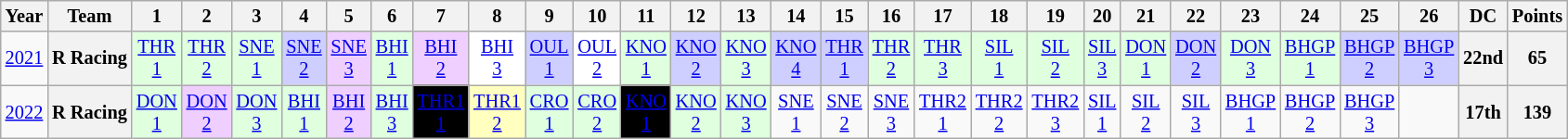<table class="wikitable" style="text-align:center; font-size:85%">
<tr>
<th>Year</th>
<th>Team</th>
<th>1</th>
<th>2</th>
<th>3</th>
<th>4</th>
<th>5</th>
<th>6</th>
<th>7</th>
<th>8</th>
<th>9</th>
<th>10</th>
<th>11</th>
<th>12</th>
<th>13</th>
<th>14</th>
<th>15</th>
<th>16</th>
<th>17</th>
<th>18</th>
<th>19</th>
<th>20</th>
<th>21</th>
<th>22</th>
<th>23</th>
<th>24</th>
<th>25</th>
<th>26</th>
<th>DC</th>
<th>Points</th>
</tr>
<tr>
<td><a href='#'>2021</a></td>
<th nowrap>R Racing</th>
<td style="background:#DFFFDF;"><a href='#'>THR<br>1</a><br></td>
<td style="background:#DFFFDF;"><a href='#'>THR<br>2</a><br></td>
<td style="background:#DFFFDF;"><a href='#'>SNE<br>1</a><br></td>
<td style="background:#CFCFFF;"><a href='#'>SNE<br>2</a><br></td>
<td style="background:#EFCFFF;"><a href='#'>SNE<br>3</a><br></td>
<td style="background:#DFFFDF;"><a href='#'>BHI<br>1</a><br></td>
<td style="background:#EFCFFF;"><a href='#'>BHI<br>2</a><br></td>
<td style="background:#FFFFFF;"><a href='#'>BHI<br>3</a><br></td>
<td style="background:#CFCFFF;"><a href='#'>OUL<br>1</a><br></td>
<td style="background:#FFFFFF;"><a href='#'>OUL<br>2</a><br></td>
<td style="background:#DFFFDF;"><a href='#'>KNO<br>1</a><br></td>
<td style="background:#CFCFFF;"><a href='#'>KNO<br>2</a><br></td>
<td style="background:#DFFFDF;"><a href='#'>KNO<br>3</a><br></td>
<td style="background:#CFCFFF;"><a href='#'>KNO<br>4</a><br></td>
<td style="background:#CFCFFF;"><a href='#'>THR<br>1</a><br></td>
<td style="background:#DFFFDF;"><a href='#'>THR<br>2</a><br></td>
<td style="background:#DFFFDF;"><a href='#'>THR<br>3</a><br></td>
<td style="background:#DFFFDF;"><a href='#'>SIL<br>1</a><br></td>
<td style="background:#DFFFDF;"><a href='#'>SIL<br>2</a><br></td>
<td style="background:#DFFFDF;"><a href='#'>SIL<br>3</a><br></td>
<td style="background:#DFFFDF;"><a href='#'>DON<br>1</a><br></td>
<td style="background:#CFCFFF;"><a href='#'>DON<br>2</a><br></td>
<td style="background:#DFFFDF;"><a href='#'>DON<br>3</a><br></td>
<td style="background:#DFFFDF;"><a href='#'>BHGP<br>1</a><br></td>
<td style="background:#CFCFFF;"><a href='#'>BHGP<br>2</a><br></td>
<td style="background:#CFCFFF;"><a href='#'>BHGP<br>3</a><br></td>
<th>22nd</th>
<th>65</th>
</tr>
<tr>
<td><a href='#'>2022</a></td>
<th nowrap>R Racing</th>
<td style="background:#DFFFDF;"><a href='#'>DON<br>1</a><br></td>
<td style="background:#EFCFFF;"><a href='#'>DON<br>2</a><br></td>
<td style="background:#DFFFDF;"><a href='#'>DON<br>3</a><br></td>
<td style="background:#DFFFDF;"><a href='#'>BHI<br>1</a><br></td>
<td style="background:#EFCFFF;"><a href='#'>BHI<br>2</a><br></td>
<td style="background:#DFFFDF;"><a href='#'>BHI<br>3</a><br></td>
<td style="background:black; color:white"><a href='#'><span>THR1<br>1</span></a><br></td>
<td style="background:#FFFFBF;"><a href='#'>THR1<br>2</a><br></td>
<td style="background:#DFFFDF;"><a href='#'>CRO<br>1</a><br></td>
<td style="background:#DFFFDF;"><a href='#'>CRO<br>2</a><br></td>
<td style="background:black; color:white"><a href='#'><span>KNO<br>1</span></a><br></td>
<td style="background:#DFFFDF;"><a href='#'>KNO<br>2</a><br></td>
<td style="background:#DFFFDF;"><a href='#'>KNO<br>3</a><br></td>
<td style="background:#;"><a href='#'>SNE<br>1</a></td>
<td style="background:#;"><a href='#'>SNE<br>2</a></td>
<td style="background:#;"><a href='#'>SNE<br>3</a></td>
<td style="background:#;"><a href='#'>THR2<br>1</a></td>
<td style="background:#;"><a href='#'>THR2<br>2</a></td>
<td style="background:#;"><a href='#'>THR2<br>3</a></td>
<td style="background:#;"><a href='#'>SIL<br>1</a></td>
<td style="background:#;"><a href='#'>SIL<br>2</a></td>
<td style="background:#;"><a href='#'>SIL<br>3</a></td>
<td style="background:#;"><a href='#'>BHGP<br>1</a></td>
<td style="background:#;"><a href='#'>BHGP<br>2</a></td>
<td style="background:#;"><a href='#'>BHGP<br>3</a></td>
<td></td>
<th>17th</th>
<th>139</th>
</tr>
</table>
